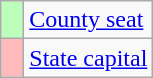<table class="wikitable sortable">
<tr>
<th scope=row style="background:#BBFFBB;">  </th>
<td style=><a href='#'>County seat</a></td>
</tr>
<tr>
<th scope=row style="background:#FFBBBB;">  </th>
<td style=><a href='#'>State capital</a></td>
</tr>
</table>
